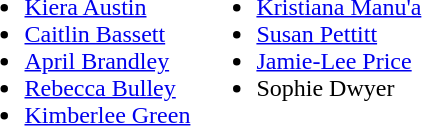<table>
<tr style="vertical-align:top">
<td><br><ul><li><a href='#'>Kiera Austin</a></li><li><a href='#'>Caitlin Bassett</a></li><li><a href='#'>April Brandley</a></li><li><a href='#'>Rebecca Bulley</a></li><li><a href='#'>Kimberlee Green</a></li></ul></td>
<td><br><ul><li><a href='#'>Kristiana Manu'a</a></li><li><a href='#'>Susan Pettitt</a></li><li><a href='#'>Jamie-Lee Price</a></li><li>Sophie Dwyer</li></ul></td>
</tr>
</table>
